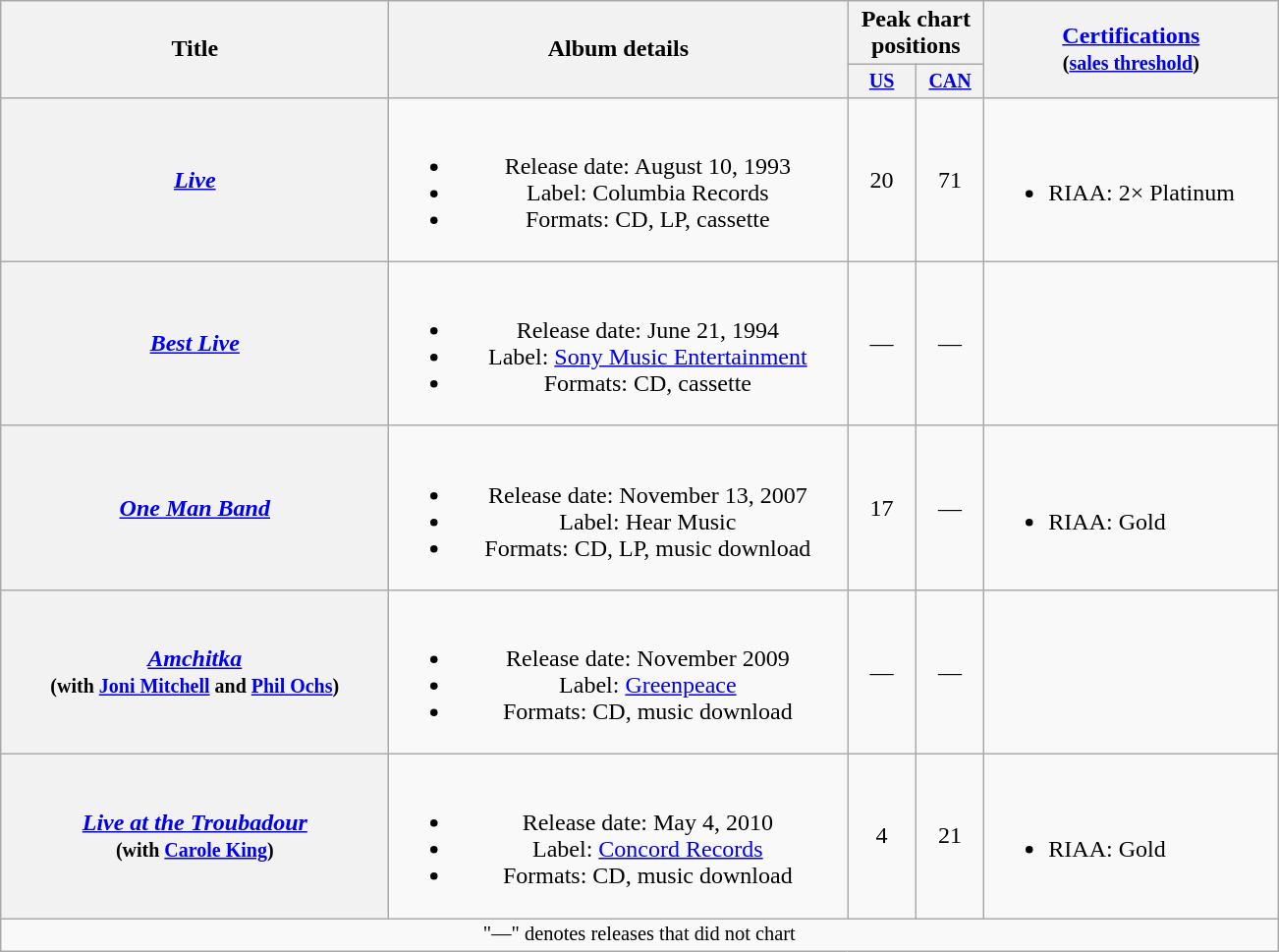<table class="wikitable plainrowheaders" style="text-align:center;">
<tr>
<th rowspan="2" style="width:16em;">Title</th>
<th rowspan="2" style="width:19em;">Album details</th>
<th colspan="2">Peak chart<br>positions</th>
<th rowspan="2" style="width:12em;"><a href='#'>Certifications</a><br><small>(<a href='#'>sales threshold</a>)</small></th>
</tr>
<tr style="font-size:smaller;">
<th width="40"><a href='#'>US</a><br></th>
<th width="40"><a href='#'>CAN</a><br></th>
</tr>
<tr>
<th scope="row"><em><a href='#'>Live</a></em></th>
<td><br><ul><li>Release date: August 10, 1993</li><li>Label: Columbia Records</li><li>Formats: CD, LP, cassette</li></ul></td>
<td>20</td>
<td>71</td>
<td align="left"><br><ul><li>RIAA: 2× Platinum</li></ul></td>
</tr>
<tr>
<th scope="row"><em><a href='#'>Best Live</a></em></th>
<td><br><ul><li>Release date: June 21, 1994</li><li>Label: <a href='#'>Sony Music Entertainment</a></li><li>Formats: CD, cassette</li></ul></td>
<td>—</td>
<td>—</td>
<td></td>
</tr>
<tr>
<th scope="row"><em><a href='#'>One Man Band</a></em></th>
<td><br><ul><li>Release date: November 13, 2007</li><li>Label: Hear Music</li><li>Formats: CD, LP, music download</li></ul></td>
<td>17</td>
<td>—</td>
<td align="left"><br><ul><li>RIAA: Gold</li></ul></td>
</tr>
<tr>
<th scope="row"><em><a href='#'>Amchitka</a></em><br><small>(with <a href='#'>Joni Mitchell</a> and <a href='#'>Phil Ochs</a>)</small></th>
<td><br><ul><li>Release date: November 2009</li><li>Label: <a href='#'>Greenpeace</a></li><li>Formats: CD, music download</li></ul></td>
<td>—</td>
<td>—</td>
<td></td>
</tr>
<tr>
<th scope="row"><em><a href='#'>Live at the Troubadour</a></em><br><small>(with <a href='#'>Carole King</a>)</small></th>
<td><br><ul><li>Release date: May 4, 2010</li><li>Label: <a href='#'>Concord Records</a></li><li>Formats: CD, music download</li></ul></td>
<td>4</td>
<td>21</td>
<td align="left"><br><ul><li>RIAA: Gold</li></ul></td>
</tr>
<tr>
<td colspan="10" style="font-size:85%">"—" denotes releases that did not chart</td>
</tr>
</table>
